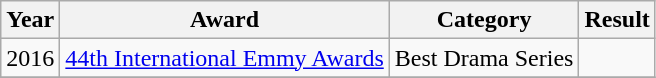<table class="wikitable">
<tr>
<th>Year</th>
<th>Award</th>
<th>Category</th>
<th>Result</th>
</tr>
<tr>
<td>2016</td>
<td><a href='#'>44th International Emmy Awards</a></td>
<td>Best Drama Series</td>
<td></td>
</tr>
<tr>
</tr>
</table>
